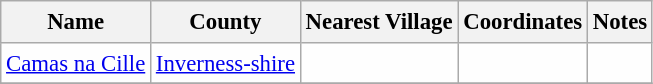<table class="wikitable sortable" style="table-layout:fixed;background-color:#FEFEFE;font-size:95%;padding:0.30em;line-height:1.35em;">
<tr>
<th scope="col">Name</th>
<th scope="col">County</th>
<th scope="col">Nearest Village</th>
<th scope="col" data-sort-type="number">Coordinates</th>
<th scope="col">Notes</th>
</tr>
<tr>
<td><a href='#'>Camas na Cille</a></td>
<td><a href='#'>Inverness-shire</a></td>
<td></td>
<td></td>
<td></td>
</tr>
<tr>
</tr>
</table>
